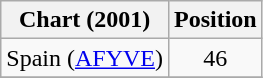<table class="wikitable sortable plainrowheaders">
<tr>
<th scope="col">Chart (2001)</th>
<th scope="col">Position</th>
</tr>
<tr>
<td align="left">Spain (<a href='#'>AFYVE</a>)</td>
<td align="center">46</td>
</tr>
<tr>
</tr>
</table>
